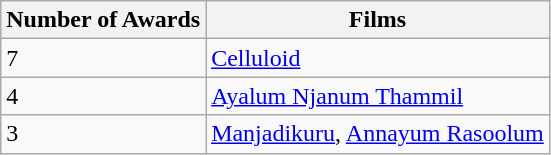<table class="wikitable sortable">
<tr>
<th style=;>Number of Awards</th>
<th style=;>Films</th>
</tr>
<tr>
<td>7</td>
<td><a href='#'>Celluloid</a></td>
</tr>
<tr>
<td>4</td>
<td><a href='#'>Ayalum Njanum Thammil</a></td>
</tr>
<tr>
<td>3</td>
<td><a href='#'>Manjadikuru</a>, <a href='#'>Annayum Rasoolum</a></td>
</tr>
</table>
